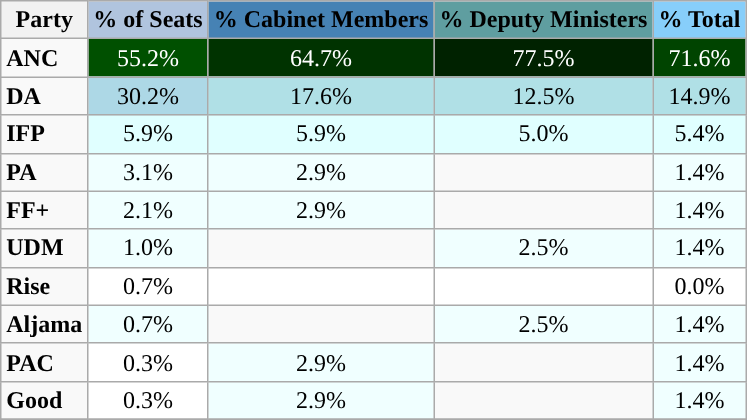<table class="wikitable">
<tr>
<th>Party</th>
<th style="background-color:#b0c4de;">% of Seats</th>
<th style="background-color:#4682b4;">% Cabinet Members</th>
<th style="background-color:#5f9ea0;">% Deputy Ministers</th>
<th style="background-color:#87cefa;">% Total</th>
</tr>
<tr>
<td style="background:"><strong>ANC</strong></td>
<td align="center" style="background:#005000; color:white;">55.2%</td>
<td align="center" style="background:#003300; color:white;">64.7%</td>
<td align="center" style="background:#002200; color:white;">77.5%</td>
<td align="center" style="background:#004400; color:white;">71.6%</td>
</tr>
<tr>
<td style="background:"><strong>DA</strong></td>
<td align="center" style="background:#add8e6;">30.2%</td>
<td align="center" style="background:#b0e0e6;">17.6%</td>
<td align="center" style="background:#b0e0e6;">12.5%</td>
<td align="center" style="background:#b0e0e6;">14.9%</td>
</tr>
<tr>
<td style="background:"><strong>IFP</strong></td>
<td align="center" style="background:#e0ffff;">5.9%</td>
<td align="center" style="background:#e0ffff;">5.9%</td>
<td align="center" style="background:#e0ffff;">5.0%</td>
<td align="center" style="background:#e0ffff;">5.4%</td>
</tr>
<tr>
<td style="background:"><strong>PA</strong></td>
<td align="center" style="background:#f0ffff;">3.1%</td>
<td align="center" style="background:#f0ffff;">2.9%</td>
<td align="center"></td>
<td align="center" style="background:#f0ffff;">1.4%</td>
</tr>
<tr>
<td style="background:"><strong>FF+</strong></td>
<td align="center" style="background:#f0ffff;">2.1%</td>
<td align="center" style="background:#f0ffff;">2.9%</td>
<td align="center"></td>
<td align="center" style="background:#f0ffff;">1.4%</td>
</tr>
<tr>
<td style="background:"><strong>UDM</strong></td>
<td align="center" style="background:#f0ffff;">1.0%</td>
<td align="center"></td>
<td align="center" style="background:#f0ffff;">2.5%</td>
<td align="center" style="background:#f0ffff;">1.4%</td>
</tr>
<tr>
<td style="background:"><strong>Rise</strong></td>
<td align="center" style="background:white; color:black;">0.7%</td>
<td align="center" style="background:white; color:black;"></td>
<td align="center" style="background:white; color:black;"></td>
<td align="center" style="background:white; color:black;">0.0%</td>
</tr>
<tr>
<td style="background:"><strong>Aljama</strong></td>
<td align="center" style="background:#f0ffff;">0.7%</td>
<td align="center"></td>
<td align="center" style="background:#f0ffff;">2.5%</td>
<td align="center" style="background:#f0ffff;">1.4%</td>
</tr>
<tr>
<td style="background:"><strong>PAC</strong></td>
<td align="center" style="background:#ffffff;">0.3%</td>
<td align="center" style="background:#f0ffff;">2.9%</td>
<td align="center"></td>
<td align="center" style="background:#f0ffff;">1.4%</td>
</tr>
<tr>
<td style="background:"><strong>Good</strong></td>
<td align="center" style="background:#ffffff;">0.3%</td>
<td align="center" style="background:#f0ffff;">2.9%</td>
<td align "color:white;"></td>
<td align="center" style="background:#f0ffff;">1.4%</td>
</tr>
<tr>
</tr>
</table>
